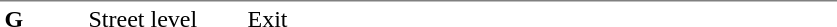<table table border=0 cellspacing=0 cellpadding=3>
<tr>
<td style="border-top:solid 1px gray;" width=50 valign=top><strong>G</strong></td>
<td style="border-top:solid 1px gray;" width=100 valign=top>Street level</td>
<td style="border-top:solid 1px gray;" width=390 valign=top>Exit</td>
</tr>
</table>
